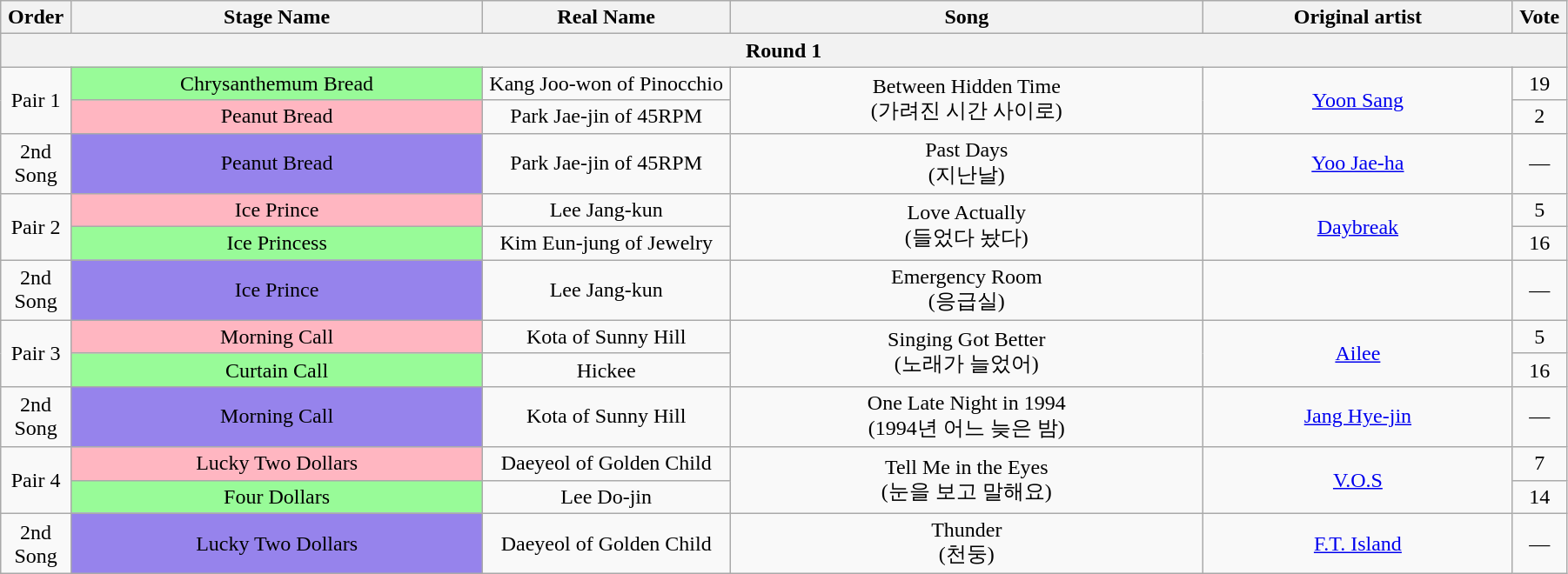<table class="wikitable" style="text-align:center; width:95%;">
<tr>
<th style="width:1%;">Order</th>
<th style="width:20%;">Stage Name</th>
<th style="width:12%;">Real Name</th>
<th style="width:23%;">Song</th>
<th style="width:15%;">Original artist</th>
<th style="width:1%;">Vote</th>
</tr>
<tr>
<th colspan=6>Round 1</th>
</tr>
<tr>
<td rowspan=2>Pair 1</td>
<td bgcolor="palegreen">Chrysanthemum Bread</td>
<td>Kang Joo-won of Pinocchio</td>
<td rowspan=2>Between Hidden Time<br>(가려진 시간 사이로)</td>
<td rowspan=2><a href='#'>Yoon Sang</a></td>
<td>19</td>
</tr>
<tr>
<td bgcolor="lightpink">Peanut Bread</td>
<td>Park Jae-jin of 45RPM</td>
<td>2</td>
</tr>
<tr>
<td>2nd Song</td>
<td bgcolor="#9683EC">Peanut Bread</td>
<td>Park Jae-jin of 45RPM</td>
<td>Past Days<br>(지난날)</td>
<td><a href='#'>Yoo Jae-ha</a></td>
<td>—</td>
</tr>
<tr>
<td rowspan=2>Pair 2</td>
<td bgcolor="lightpink">Ice Prince</td>
<td>Lee Jang-kun</td>
<td rowspan=2>Love Actually<br>(들었다 놨다)</td>
<td rowspan=2><a href='#'>Daybreak</a></td>
<td>5</td>
</tr>
<tr>
<td bgcolor="palegreen">Ice Princess</td>
<td>Kim Eun-jung of Jewelry</td>
<td>16</td>
</tr>
<tr>
<td>2nd Song</td>
<td bgcolor="#9683EC">Ice Prince</td>
<td>Lee Jang-kun</td>
<td>Emergency Room<br>(응급실)</td>
<td></td>
<td>—</td>
</tr>
<tr>
<td rowspan=2>Pair 3</td>
<td bgcolor="lightpink">Morning Call</td>
<td>Kota of Sunny Hill</td>
<td rowspan=2>Singing Got Better<br>(노래가 늘었어)</td>
<td rowspan=2><a href='#'>Ailee</a></td>
<td>5</td>
</tr>
<tr>
<td bgcolor="palegreen">Curtain Call</td>
<td>Hickee</td>
<td>16</td>
</tr>
<tr>
<td>2nd Song</td>
<td bgcolor="#9683EC">Morning Call</td>
<td>Kota of Sunny Hill</td>
<td>One Late Night in 1994<br>(1994년 어느 늦은 밤)</td>
<td><a href='#'>Jang Hye-jin</a></td>
<td>—</td>
</tr>
<tr>
<td rowspan=2>Pair 4</td>
<td bgcolor="lightpink">Lucky Two Dollars</td>
<td>Daeyeol of Golden Child</td>
<td rowspan=2>Tell Me in the Eyes<br>(눈을 보고 말해요)</td>
<td rowspan=2><a href='#'>V.O.S</a></td>
<td>7</td>
</tr>
<tr>
<td bgcolor="palegreen">Four Dollars</td>
<td>Lee Do-jin</td>
<td>14</td>
</tr>
<tr>
<td>2nd Song</td>
<td bgcolor="#9683EC">Lucky Two Dollars</td>
<td>Daeyeol of Golden Child</td>
<td>Thunder<br>(천둥)</td>
<td><a href='#'>F.T. Island</a></td>
<td>—</td>
</tr>
</table>
